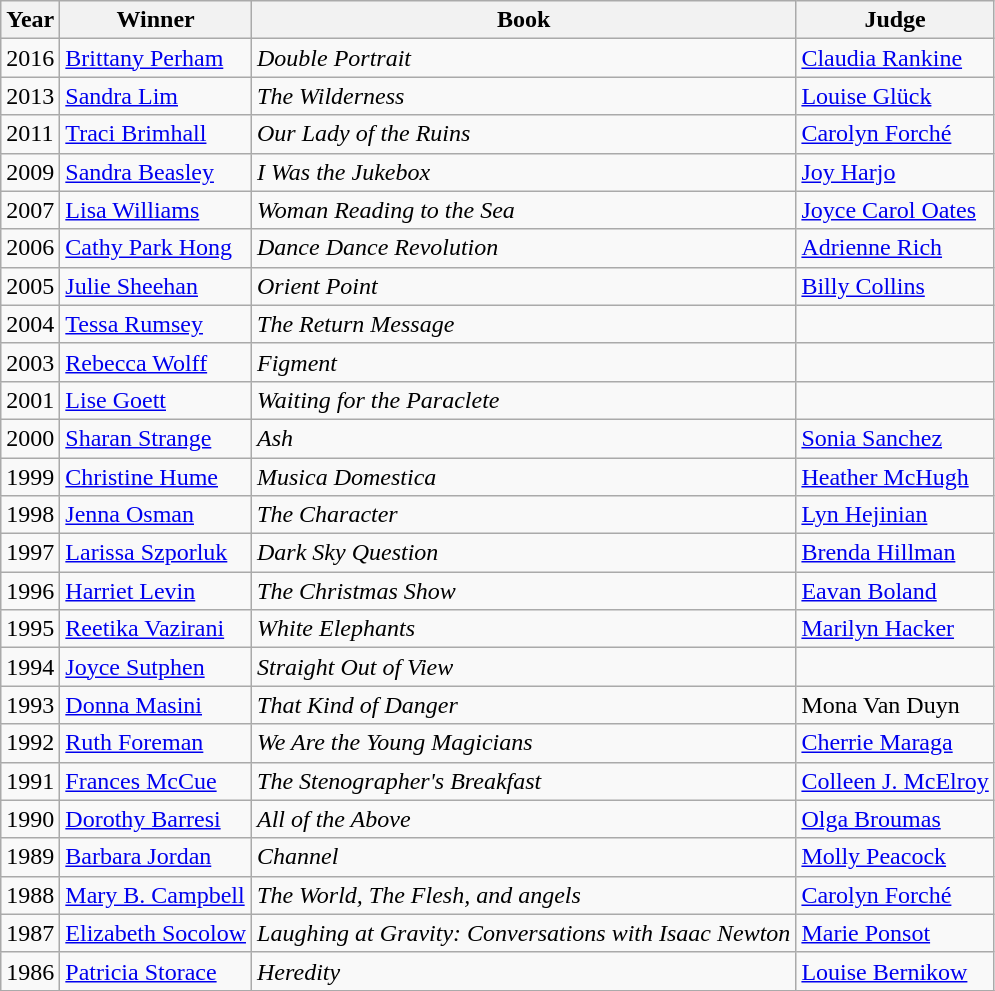<table class="wikitable" border="1">
<tr>
<th><strong>Year</strong></th>
<th><strong>Winner</strong></th>
<th><strong>Book</strong></th>
<th><strong>Judge</strong></th>
</tr>
<tr>
<td>2016</td>
<td><a href='#'>Brittany Perham</a></td>
<td><em>Double Portrait</em></td>
<td><a href='#'>Claudia Rankine</a></td>
</tr>
<tr>
<td>2013</td>
<td><a href='#'>Sandra Lim</a></td>
<td><em>The Wilderness</em></td>
<td><a href='#'>Louise Glück</a></td>
</tr>
<tr>
<td>2011</td>
<td><a href='#'>Traci Brimhall</a></td>
<td><em>Our Lady of the Ruins</em></td>
<td><a href='#'>Carolyn Forché</a></td>
</tr>
<tr>
<td>2009</td>
<td><a href='#'>Sandra Beasley</a></td>
<td><em>I Was the Jukebox</em></td>
<td><a href='#'>Joy Harjo</a></td>
</tr>
<tr>
<td>2007</td>
<td><a href='#'>Lisa Williams</a></td>
<td><em>Woman Reading to the Sea</em></td>
<td><a href='#'>Joyce Carol Oates</a></td>
</tr>
<tr>
<td>2006</td>
<td><a href='#'>Cathy Park Hong</a></td>
<td><em>Dance Dance Revolution</em></td>
<td><a href='#'>Adrienne Rich</a></td>
</tr>
<tr>
<td>2005</td>
<td><a href='#'>Julie Sheehan</a></td>
<td><em>Orient Point</em></td>
<td><a href='#'>Billy Collins</a></td>
</tr>
<tr>
<td>2004</td>
<td><a href='#'>Tessa Rumsey</a></td>
<td><em>The Return Message</em></td>
<td></td>
</tr>
<tr>
<td>2003</td>
<td><a href='#'>Rebecca Wolff</a></td>
<td><em>Figment</em></td>
<td></td>
</tr>
<tr>
<td>2001</td>
<td><a href='#'>Lise Goett</a></td>
<td><em>Waiting for the Paraclete</em></td>
<td></td>
</tr>
<tr>
<td>2000</td>
<td><a href='#'>Sharan Strange</a></td>
<td><em>Ash</em></td>
<td><a href='#'>Sonia Sanchez</a></td>
</tr>
<tr>
<td>1999</td>
<td><a href='#'>Christine Hume</a></td>
<td><em>Musica Domestica</em></td>
<td><a href='#'>Heather McHugh</a></td>
</tr>
<tr>
<td>1998</td>
<td><a href='#'>Jenna Osman</a></td>
<td><em>The Character</em></td>
<td><a href='#'>Lyn Hejinian</a></td>
</tr>
<tr>
<td>1997</td>
<td><a href='#'>Larissa Szporluk</a></td>
<td><em>Dark Sky Question</em></td>
<td><a href='#'>Brenda Hillman</a></td>
</tr>
<tr>
<td>1996</td>
<td><a href='#'>Harriet Levin</a></td>
<td><em>The Christmas Show</em></td>
<td><a href='#'>Eavan Boland</a></td>
</tr>
<tr>
<td>1995</td>
<td><a href='#'>Reetika Vazirani</a></td>
<td><em>White Elephants</em></td>
<td><a href='#'>Marilyn Hacker</a></td>
</tr>
<tr>
<td>1994</td>
<td><a href='#'>Joyce Sutphen</a></td>
<td><em>Straight Out of View</em></td>
<td></td>
</tr>
<tr>
<td>1993</td>
<td><a href='#'>Donna Masini</a></td>
<td><em>That Kind of Danger</em></td>
<td>Mona Van Duyn</td>
</tr>
<tr>
<td>1992</td>
<td><a href='#'>Ruth Foreman</a></td>
<td><em>We Are the Young Magicians</em></td>
<td><a href='#'>Cherrie Maraga</a></td>
</tr>
<tr>
<td>1991</td>
<td><a href='#'>Frances McCue</a></td>
<td><em>The Stenographer's Breakfast</em></td>
<td><a href='#'>Colleen J. McElroy</a></td>
</tr>
<tr>
<td>1990</td>
<td><a href='#'>Dorothy Barresi</a></td>
<td><em>All of the Above</em></td>
<td><a href='#'>Olga Broumas</a></td>
</tr>
<tr>
<td>1989</td>
<td><a href='#'>Barbara Jordan</a></td>
<td><em>Channel</em></td>
<td><a href='#'>Molly Peacock</a></td>
</tr>
<tr>
<td>1988</td>
<td><a href='#'>Mary B. Campbell</a></td>
<td><em>The World, The Flesh, and angels</em></td>
<td><a href='#'>Carolyn Forché</a></td>
</tr>
<tr>
<td>1987</td>
<td><a href='#'>Elizabeth Socolow</a></td>
<td><em>Laughing at Gravity: Conversations with Isaac Newton</em></td>
<td><a href='#'>Marie Ponsot</a></td>
</tr>
<tr>
<td>1986</td>
<td><a href='#'>Patricia Storace</a></td>
<td><em>Heredity</em></td>
<td><a href='#'>Louise Bernikow</a></td>
</tr>
<tr>
</tr>
</table>
